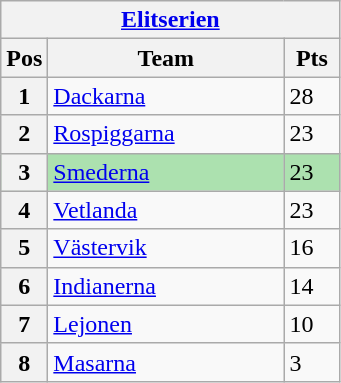<table class="wikitable">
<tr>
<th colspan="3"><a href='#'>Elitserien</a></th>
</tr>
<tr>
<th width=20>Pos</th>
<th width=150>Team</th>
<th width=30>Pts</th>
</tr>
<tr>
<th>1</th>
<td><a href='#'>Dackarna</a></td>
<td>28</td>
</tr>
<tr>
<th>2</th>
<td><a href='#'>Rospiggarna</a></td>
<td>23</td>
</tr>
<tr style="background:#ACE1AF;">
<th>3</th>
<td><a href='#'>Smederna</a></td>
<td>23</td>
</tr>
<tr>
<th>4</th>
<td><a href='#'>Vetlanda</a></td>
<td>23</td>
</tr>
<tr>
<th>5</th>
<td><a href='#'>Västervik</a></td>
<td>16</td>
</tr>
<tr>
<th>6</th>
<td><a href='#'>Indianerna</a></td>
<td>14</td>
</tr>
<tr>
<th>7</th>
<td><a href='#'>Lejonen</a></td>
<td>10</td>
</tr>
<tr>
<th>8</th>
<td><a href='#'>Masarna</a></td>
<td>3</td>
</tr>
</table>
